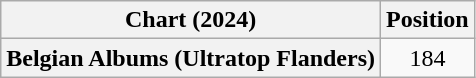<table class="wikitable sortable plainrowheaders"  style="text-align:center;">
<tr>
<th>Chart (2024)</th>
<th>Position</th>
</tr>
<tr>
<th scope="row">Belgian Albums (Ultratop Flanders)</th>
<td>184</td>
</tr>
</table>
